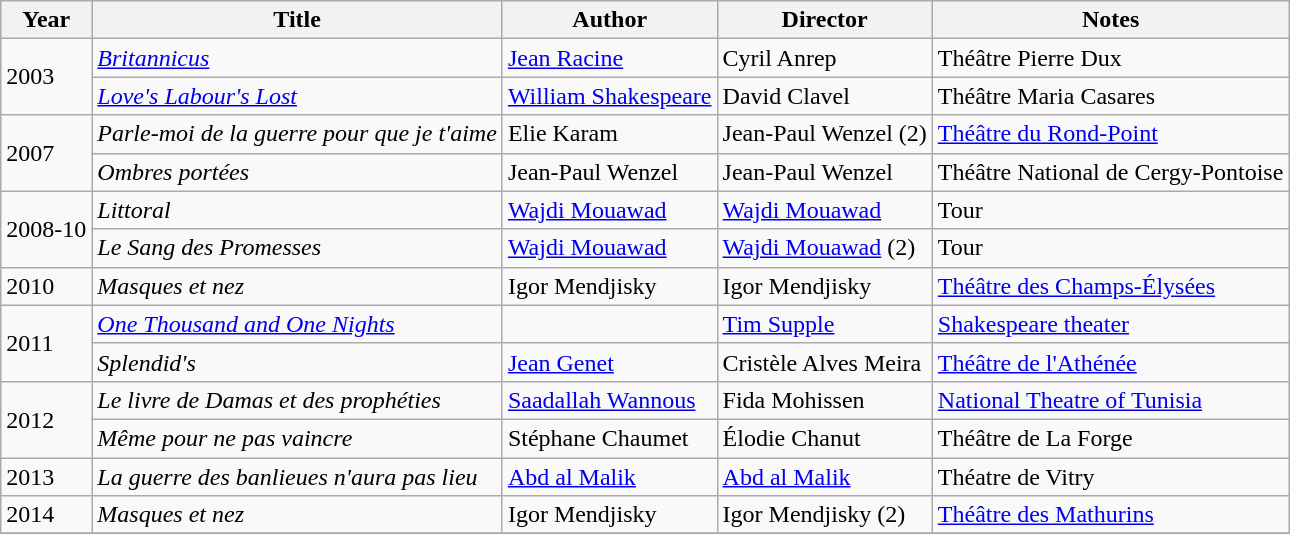<table class="wikitable sortable">
<tr>
<th>Year</th>
<th>Title</th>
<th>Author</th>
<th>Director</th>
<th class="unsortable">Notes</th>
</tr>
<tr>
<td rowspan=2>2003</td>
<td><em><a href='#'>Britannicus</a></em></td>
<td><a href='#'>Jean Racine</a></td>
<td>Cyril Anrep</td>
<td>Théâtre Pierre Dux</td>
</tr>
<tr>
<td><em><a href='#'>Love's Labour's Lost</a></em></td>
<td><a href='#'>William Shakespeare</a></td>
<td>David Clavel</td>
<td>Théâtre Maria Casares</td>
</tr>
<tr>
<td rowspan=2>2007</td>
<td><em>Parle-moi de la guerre pour que je t'aime</em></td>
<td>Elie Karam</td>
<td>Jean-Paul Wenzel (2)</td>
<td><a href='#'>Théâtre du Rond-Point</a></td>
</tr>
<tr>
<td><em>Ombres portées</em></td>
<td>Jean-Paul Wenzel</td>
<td>Jean-Paul Wenzel</td>
<td>Théâtre National de Cergy-Pontoise</td>
</tr>
<tr>
<td rowspan=2>2008-10</td>
<td><em>Littoral</em></td>
<td><a href='#'>Wajdi Mouawad</a></td>
<td><a href='#'>Wajdi Mouawad</a></td>
<td>Tour</td>
</tr>
<tr>
<td><em>Le Sang des Promesses</em></td>
<td><a href='#'>Wajdi Mouawad</a></td>
<td><a href='#'>Wajdi Mouawad</a> (2)</td>
<td>Tour</td>
</tr>
<tr>
<td rowspan=1>2010</td>
<td><em>Masques et nez</em></td>
<td>Igor Mendjisky</td>
<td>Igor Mendjisky</td>
<td><a href='#'>Théâtre des Champs-Élysées</a></td>
</tr>
<tr>
<td rowspan=2>2011</td>
<td><em><a href='#'>One Thousand and One Nights</a></em></td>
<td></td>
<td><a href='#'>Tim Supple</a></td>
<td><a href='#'>Shakespeare theater</a></td>
</tr>
<tr>
<td><em>Splendid's</em></td>
<td><a href='#'>Jean Genet</a></td>
<td>Cristèle Alves Meira</td>
<td><a href='#'>Théâtre de l'Athénée</a></td>
</tr>
<tr>
<td rowspan=2>2012</td>
<td><em>Le livre de Damas et des prophéties</em></td>
<td><a href='#'>Saadallah Wannous</a></td>
<td>Fida Mohissen</td>
<td><a href='#'>National Theatre of Tunisia</a></td>
</tr>
<tr>
<td><em>Même pour ne pas vaincre</em></td>
<td>Stéphane Chaumet</td>
<td>Élodie Chanut</td>
<td>Théâtre de La Forge</td>
</tr>
<tr>
<td rowspan=1>2013</td>
<td><em>La guerre des banlieues n'aura pas lieu</em></td>
<td><a href='#'>Abd al Malik</a></td>
<td><a href='#'>Abd al Malik</a></td>
<td>Théatre de Vitry</td>
</tr>
<tr>
<td rowspan=1>2014</td>
<td><em>Masques et nez</em></td>
<td>Igor Mendjisky</td>
<td>Igor Mendjisky (2)</td>
<td><a href='#'>Théâtre des Mathurins</a></td>
</tr>
<tr>
</tr>
</table>
